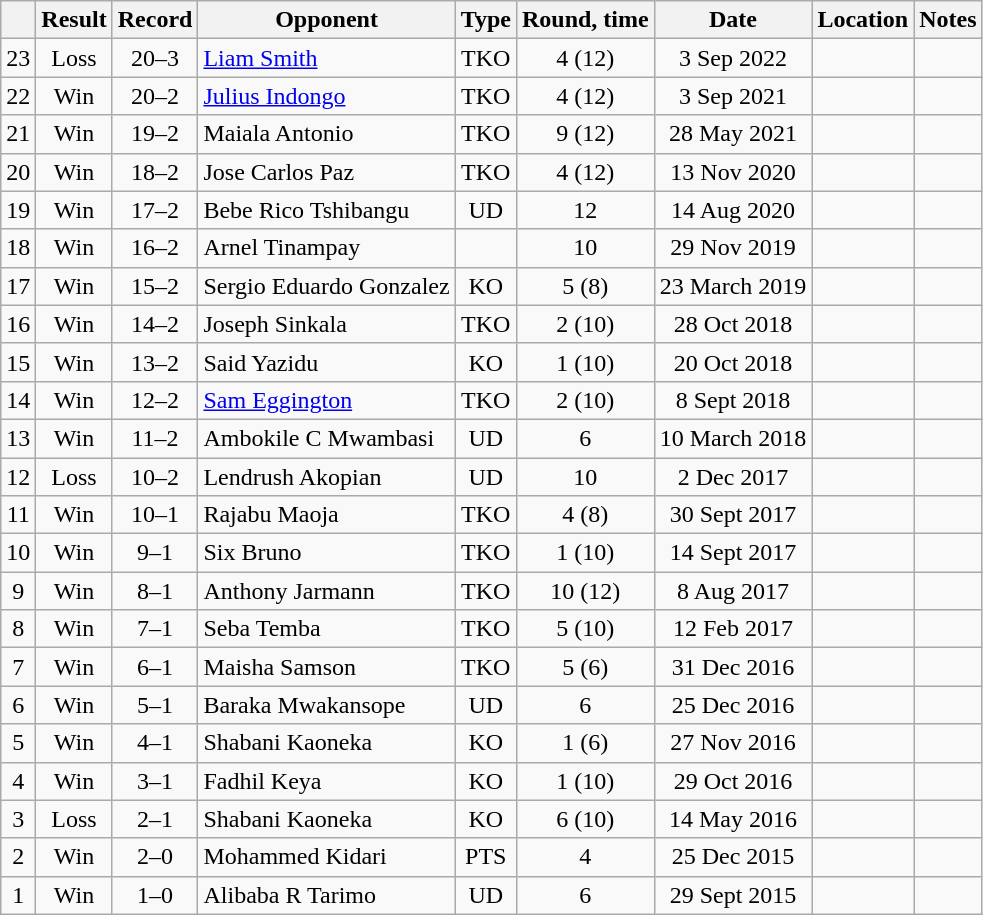<table class="wikitable" style="text-align:center">
<tr>
<th></th>
<th>Result</th>
<th>Record</th>
<th>Opponent</th>
<th>Type</th>
<th>Round, time</th>
<th>Date</th>
<th>Location</th>
<th>Notes</th>
</tr>
<tr>
<td>23</td>
<td>Loss</td>
<td>20–3</td>
<td style="text-align:left;"><a href='#'>Liam Smith</a></td>
<td>TKO</td>
<td>4 (12)</td>
<td>3 Sep 2022</td>
<td align=left></td>
<td></td>
</tr>
<tr>
<td>22</td>
<td>Win</td>
<td>20–2</td>
<td style="text-align:left;"><a href='#'>Julius Indongo</a></td>
<td>TKO</td>
<td>4 (12)</td>
<td>3 Sep 2021</td>
<td style="text-align:left;"></td>
<td style="text-align:left;"></td>
</tr>
<tr>
<td>21</td>
<td>Win</td>
<td>19–2</td>
<td style="text-align:left;">Maiala Antonio</td>
<td>TKO</td>
<td>9 (12)</td>
<td>28 May 2021</td>
<td style="text-align:left;"><br></td>
<td style="text-align:left;"></td>
</tr>
<tr>
<td>20</td>
<td>Win</td>
<td>18–2</td>
<td style="text-align:left;">Jose Carlos Paz</td>
<td>TKO</td>
<td>4 (12)</td>
<td>13 Nov 2020</td>
<td style="text-align:left;"><br></td>
<td style="text-align:left;"></td>
</tr>
<tr>
<td>19</td>
<td>Win</td>
<td>17–2</td>
<td style="text-align:left;">Bebe Rico Tshibangu</td>
<td>UD</td>
<td>12</td>
<td>14 Aug 2020</td>
<td style="text-align:left;"></td>
<td style="text-align:left;"></td>
</tr>
<tr>
<td>18</td>
<td>Win</td>
<td>16–2</td>
<td style="text-align:left;">Arnel Tinampay</td>
<td></td>
<td>10</td>
<td>29 Nov 2019</td>
<td style="text-align:left;"></td>
<td></td>
</tr>
<tr>
<td>17</td>
<td>Win</td>
<td>15–2</td>
<td style="text-align:left;">Sergio Eduardo Gonzalez</td>
<td>KO</td>
<td>5 (8)</td>
<td>23 March 2019</td>
<td style="text-align:left;"></td>
<td></td>
</tr>
<tr>
<td>16</td>
<td>Win</td>
<td>14–2</td>
<td style="text-align:left;">Joseph Sinkala</td>
<td>TKO</td>
<td>2 (10)</td>
<td>28 Oct 2018</td>
<td style="text-align:left;"></td>
<td style="text-align:left;"></td>
</tr>
<tr>
<td>15</td>
<td>Win</td>
<td>13–2</td>
<td style="text-align:left;">Said Yazidu</td>
<td>KO</td>
<td>1 (10)</td>
<td>20 Oct 2018</td>
<td style="text-align:left;"></td>
<td></td>
</tr>
<tr>
<td>14</td>
<td>Win</td>
<td>12–2</td>
<td style="text-align:left;"><a href='#'>Sam Eggington</a></td>
<td>TKO</td>
<td>2 (10)</td>
<td>8 Sept 2018</td>
<td style="text-align:left;"></td>
<td></td>
</tr>
<tr>
<td>13</td>
<td>Win</td>
<td>11–2</td>
<td style="text-align:left;">Ambokile C Mwambasi</td>
<td>UD</td>
<td>6</td>
<td>10 March 2018</td>
<td style="text-align:left;"></td>
<td></td>
</tr>
<tr>
<td>12</td>
<td>Loss</td>
<td>10–2</td>
<td style="text-align:left;">Lendrush Akopian</td>
<td>UD</td>
<td>10</td>
<td>2 Dec 2017</td>
<td style="text-align:left;"></td>
<td style="text-align:left;"></td>
</tr>
<tr>
<td>11</td>
<td>Win</td>
<td>10–1</td>
<td style="text-align:left;">Rajabu Maoja</td>
<td>TKO</td>
<td>4 (8)</td>
<td>30 Sept 2017</td>
<td style="text-align:left;"></td>
<td></td>
</tr>
<tr>
<td>10</td>
<td>Win</td>
<td>9–1</td>
<td style="text-align:left;">Six Bruno</td>
<td>TKO</td>
<td>1 (10)</td>
<td>14 Sept 2017</td>
<td style="text-align:left;"></td>
<td></td>
</tr>
<tr>
<td>9</td>
<td>Win</td>
<td>8–1</td>
<td style="text-align:left;">Anthony Jarmann</td>
<td>TKO</td>
<td>10 (12)</td>
<td>8 Aug 2017</td>
<td style="text-align:left;"></td>
<td style="text-align:left;"></td>
</tr>
<tr>
<td>8</td>
<td>Win</td>
<td>7–1</td>
<td style="text-align:left;">Seba Temba</td>
<td>TKO</td>
<td>5 (10)</td>
<td>12 Feb 2017</td>
<td style="text-align:left;"></td>
<td></td>
</tr>
<tr>
<td>7</td>
<td>Win</td>
<td>6–1</td>
<td style="text-align:left;">Maisha Samson</td>
<td>TKO</td>
<td>5 (6)</td>
<td>31 Dec 2016</td>
<td style="text-align:left;"></td>
<td></td>
</tr>
<tr>
<td>6</td>
<td>Win</td>
<td>5–1</td>
<td style="text-align:left;">Baraka Mwakansope</td>
<td>UD</td>
<td>6</td>
<td>25 Dec 2016</td>
<td style="text-align:left;"></td>
<td></td>
</tr>
<tr>
<td>5</td>
<td>Win</td>
<td>4–1</td>
<td style="text-align:left;">Shabani Kaoneka</td>
<td>KO</td>
<td>1 (6)</td>
<td>27 Nov 2016</td>
<td style="text-align:left;"></td>
<td></td>
</tr>
<tr>
<td>4</td>
<td>Win</td>
<td>3–1</td>
<td style="text-align:left;">Fadhil Keya</td>
<td>KO</td>
<td>1 (10)</td>
<td>29 Oct 2016</td>
<td style="text-align:left;"></td>
<td style="text-align:left;"></td>
</tr>
<tr>
<td>3</td>
<td>Loss</td>
<td>2–1</td>
<td style="text-align:left;">Shabani Kaoneka</td>
<td>KO</td>
<td>6 (10)</td>
<td>14 May 2016</td>
<td style="text-align:left;"></td>
<td style="text-align:left;"></td>
</tr>
<tr>
<td>2</td>
<td>Win</td>
<td>2–0</td>
<td style="text-align:left;">Mohammed Kidari</td>
<td>PTS</td>
<td>4</td>
<td>25 Dec 2015</td>
<td style="text-align:left;"></td>
<td></td>
</tr>
<tr>
<td>1</td>
<td>Win</td>
<td>1–0</td>
<td style="text-align:left;">Alibaba R Tarimo</td>
<td>UD</td>
<td>6</td>
<td>29 Sept 2015</td>
<td style="text-align:left;"></td>
<td></td>
</tr>
</table>
